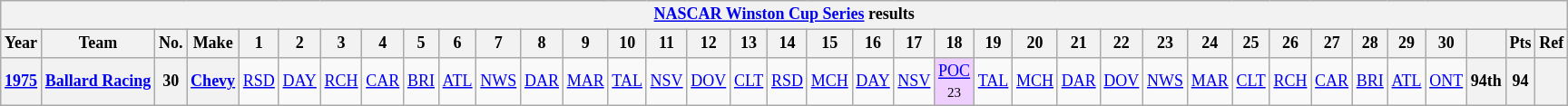<table class="wikitable" style="text-align:center; font-size:75%">
<tr>
<th colspan="37"><a href='#'>NASCAR Winston Cup Series</a> results</th>
</tr>
<tr>
<th>Year</th>
<th>Team</th>
<th>No.</th>
<th>Make</th>
<th>1</th>
<th>2</th>
<th>3</th>
<th>4</th>
<th>5</th>
<th>6</th>
<th>7</th>
<th>8</th>
<th>9</th>
<th>10</th>
<th>11</th>
<th>12</th>
<th>13</th>
<th>14</th>
<th>15</th>
<th>16</th>
<th>17</th>
<th>18</th>
<th>19</th>
<th>20</th>
<th>21</th>
<th>22</th>
<th>23</th>
<th>24</th>
<th>25</th>
<th>26</th>
<th>27</th>
<th>28</th>
<th>29</th>
<th>30</th>
<th></th>
<th>Pts</th>
<th>Ref</th>
</tr>
<tr>
<th><a href='#'>1975</a></th>
<th><a href='#'>Ballard Racing</a></th>
<th>30</th>
<th><a href='#'>Chevy</a></th>
<td><a href='#'>RSD</a></td>
<td><a href='#'>DAY</a></td>
<td><a href='#'>RCH</a></td>
<td><a href='#'>CAR</a></td>
<td><a href='#'>BRI</a></td>
<td><a href='#'>ATL</a></td>
<td><a href='#'>NWS</a></td>
<td><a href='#'>DAR</a></td>
<td><a href='#'>MAR</a></td>
<td><a href='#'>TAL</a></td>
<td><a href='#'>NSV</a></td>
<td><a href='#'>DOV</a></td>
<td><a href='#'>CLT</a></td>
<td><a href='#'>RSD</a></td>
<td><a href='#'>MCH</a></td>
<td><a href='#'>DAY</a></td>
<td><a href='#'>NSV</a></td>
<td style="background:#EFCFFF;"><a href='#'>POC</a><br><small>23</small></td>
<td><a href='#'>TAL</a></td>
<td><a href='#'>MCH</a></td>
<td><a href='#'>DAR</a></td>
<td><a href='#'>DOV</a></td>
<td><a href='#'>NWS</a></td>
<td><a href='#'>MAR</a></td>
<td><a href='#'>CLT</a></td>
<td><a href='#'>RCH</a></td>
<td><a href='#'>CAR</a></td>
<td><a href='#'>BRI</a></td>
<td><a href='#'>ATL</a></td>
<td><a href='#'>ONT</a></td>
<th>94th</th>
<th>94</th>
<th></th>
</tr>
</table>
